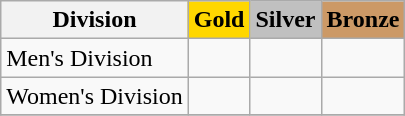<table class="wikitable">
<tr>
<th>Division</th>
<th style="background: gold">Gold</th>
<th style="background: silver">Silver</th>
<th style="background: #cc9966">Bronze</th>
</tr>
<tr>
<td>Men's Division</td>
<td align="center"></td>
<td align="center"></td>
<td align="center"></td>
</tr>
<tr>
<td>Women's Division</td>
<td align="center"></td>
<td align="center"></td>
<td align="center"></td>
</tr>
<tr>
</tr>
</table>
